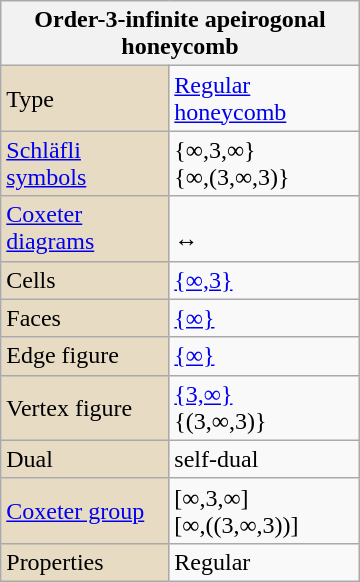<table class="wikitable" align="right" style="margin-left:10px" width=240>
<tr>
<th bgcolor=#e7dcc3 colspan=2>Order-3-infinite apeirogonal honeycomb</th>
</tr>
<tr>
<td bgcolor=#e7dcc3>Type</td>
<td><a href='#'>Regular honeycomb</a></td>
</tr>
<tr>
<td bgcolor=#e7dcc3><a href='#'>Schläfli symbols</a></td>
<td>{∞,3,∞}<br>{∞,(3,∞,3)}</td>
</tr>
<tr>
<td bgcolor=#e7dcc3><a href='#'>Coxeter diagrams</a></td>
<td><br> ↔ </td>
</tr>
<tr>
<td bgcolor=#e7dcc3>Cells</td>
<td><a href='#'>{∞,3}</a> </td>
</tr>
<tr>
<td bgcolor=#e7dcc3>Faces</td>
<td><a href='#'>{∞}</a></td>
</tr>
<tr>
<td bgcolor=#e7dcc3>Edge figure</td>
<td><a href='#'>{∞}</a></td>
</tr>
<tr>
<td bgcolor=#e7dcc3>Vertex figure</td>
<td> <a href='#'>{3,∞}</a><br> {(3,∞,3)}</td>
</tr>
<tr>
<td bgcolor=#e7dcc3>Dual</td>
<td>self-dual</td>
</tr>
<tr>
<td bgcolor=#e7dcc3><a href='#'>Coxeter group</a></td>
<td>[∞,3,∞]<br>[∞,((3,∞,3))]</td>
</tr>
<tr>
<td bgcolor=#e7dcc3>Properties</td>
<td>Regular</td>
</tr>
</table>
